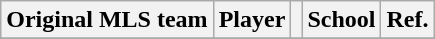<table class="wikitable sortable plainrowheaders" style="text-align:left">
<tr>
<th scope="col">Original MLS team</th>
<th scope="col">Player</th>
<th scope="col"></th>
<th scope="col">School</th>
<th class=unsortable>Ref.</th>
</tr>
<tr>
</tr>
</table>
